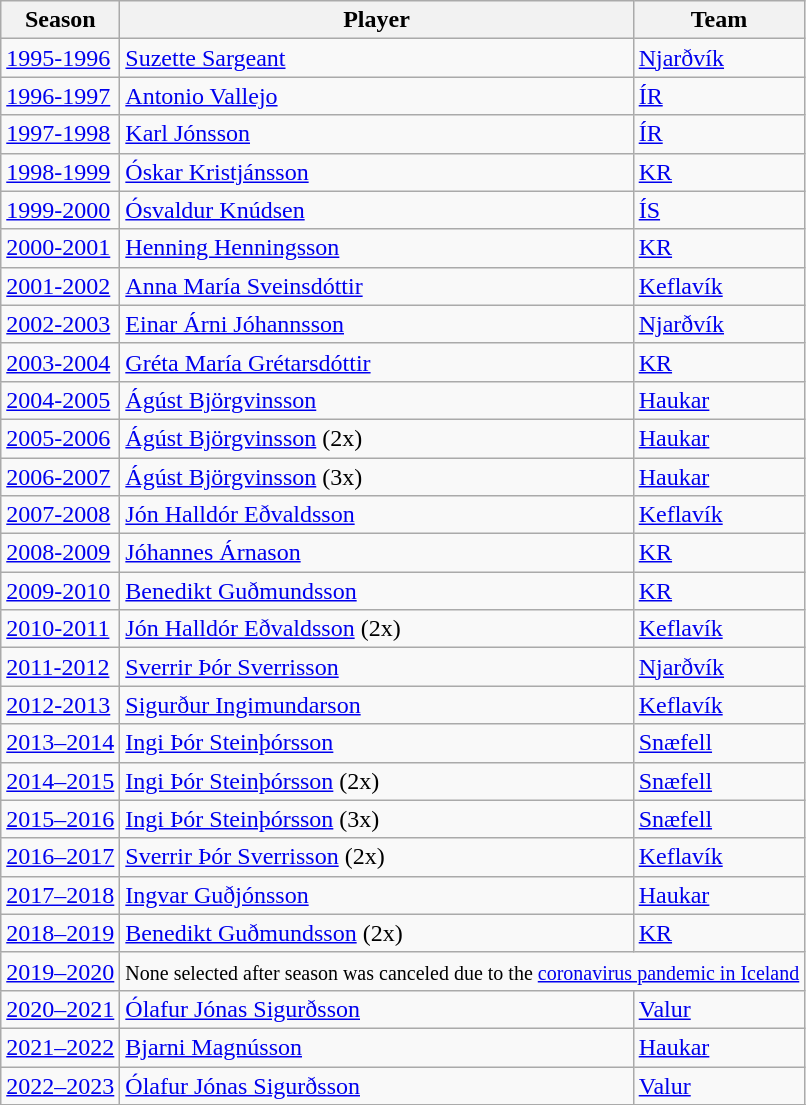<table class="wikitable">
<tr>
<th>Season</th>
<th>Player</th>
<th>Team</th>
</tr>
<tr>
<td><a href='#'>1995-1996</a></td>
<td> <a href='#'>Suzette Sargeant</a></td>
<td><a href='#'>Njarðvík</a></td>
</tr>
<tr>
<td><a href='#'>1996-1997</a></td>
<td> <a href='#'>Antonio Vallejo</a></td>
<td><a href='#'>ÍR</a></td>
</tr>
<tr>
<td><a href='#'>1997-1998</a></td>
<td> <a href='#'>Karl Jónsson</a></td>
<td><a href='#'>ÍR</a></td>
</tr>
<tr>
<td><a href='#'>1998-1999</a></td>
<td> <a href='#'>Óskar Kristjánsson</a></td>
<td><a href='#'>KR</a></td>
</tr>
<tr>
<td><a href='#'>1999-2000</a></td>
<td> <a href='#'>Ósvaldur Knúdsen</a></td>
<td><a href='#'>ÍS</a></td>
</tr>
<tr>
<td><a href='#'>2000-2001</a></td>
<td> <a href='#'>Henning Henningsson</a></td>
<td><a href='#'>KR</a></td>
</tr>
<tr>
<td><a href='#'>2001-2002</a></td>
<td> <a href='#'>Anna María Sveinsdóttir</a></td>
<td><a href='#'>Keflavík</a></td>
</tr>
<tr>
<td><a href='#'>2002-2003</a></td>
<td> <a href='#'>Einar Árni Jóhannsson</a></td>
<td><a href='#'>Njarðvík</a></td>
</tr>
<tr>
<td><a href='#'>2003-2004</a></td>
<td> <a href='#'>Gréta María Grétarsdóttir</a></td>
<td><a href='#'>KR</a></td>
</tr>
<tr>
<td><a href='#'>2004-2005</a></td>
<td> <a href='#'>Ágúst Björgvinsson</a></td>
<td><a href='#'>Haukar</a></td>
</tr>
<tr>
<td><a href='#'>2005-2006</a></td>
<td> <a href='#'>Ágúst Björgvinsson</a> (2x)</td>
<td><a href='#'>Haukar</a></td>
</tr>
<tr>
<td><a href='#'>2006-2007</a></td>
<td> <a href='#'>Ágúst Björgvinsson</a> (3x)</td>
<td><a href='#'>Haukar</a></td>
</tr>
<tr>
<td><a href='#'>2007-2008</a></td>
<td> <a href='#'>Jón Halldór Eðvaldsson</a></td>
<td><a href='#'>Keflavík</a></td>
</tr>
<tr>
<td><a href='#'>2008-2009</a></td>
<td> <a href='#'>Jóhannes Árnason</a></td>
<td><a href='#'>KR</a></td>
</tr>
<tr>
<td><a href='#'>2009-2010</a></td>
<td> <a href='#'>Benedikt Guðmundsson</a></td>
<td><a href='#'>KR</a></td>
</tr>
<tr>
<td><a href='#'>2010-2011</a></td>
<td> <a href='#'>Jón Halldór Eðvaldsson</a> (2x)</td>
<td><a href='#'>Keflavík</a></td>
</tr>
<tr>
<td><a href='#'>2011-2012</a></td>
<td> <a href='#'>Sverrir Þór Sverrisson</a></td>
<td><a href='#'>Njarðvík</a></td>
</tr>
<tr>
<td><a href='#'>2012-2013</a></td>
<td> <a href='#'>Sigurður Ingimundarson</a></td>
<td><a href='#'>Keflavík</a></td>
</tr>
<tr>
<td><a href='#'>2013–2014</a></td>
<td> <a href='#'>Ingi Þór Steinþórsson</a></td>
<td><a href='#'>Snæfell</a></td>
</tr>
<tr>
<td><a href='#'>2014–2015</a></td>
<td> <a href='#'>Ingi Þór Steinþórsson</a> (2x)</td>
<td><a href='#'>Snæfell</a></td>
</tr>
<tr>
<td><a href='#'>2015–2016</a></td>
<td> <a href='#'>Ingi Þór Steinþórsson</a> (3x)</td>
<td><a href='#'>Snæfell</a></td>
</tr>
<tr>
<td><a href='#'>2016–2017</a></td>
<td> <a href='#'>Sverrir Þór Sverrisson</a> (2x)</td>
<td><a href='#'>Keflavík</a></td>
</tr>
<tr>
<td><a href='#'>2017–2018</a></td>
<td> <a href='#'>Ingvar Guðjónsson</a></td>
<td><a href='#'>Haukar</a></td>
</tr>
<tr>
<td><a href='#'>2018–2019</a></td>
<td> <a href='#'>Benedikt Guðmundsson</a> (2x)</td>
<td><a href='#'>KR</a></td>
</tr>
<tr>
<td><a href='#'>2019–2020</a></td>
<td colspan="2"><small>None selected after season was canceled due to the <a href='#'>coronavirus pandemic in Iceland</a></small></td>
</tr>
<tr>
<td><a href='#'>2020–2021</a></td>
<td> <a href='#'>Ólafur Jónas Sigurðsson</a></td>
<td><a href='#'>Valur</a></td>
</tr>
<tr>
<td><a href='#'>2021–2022</a></td>
<td> <a href='#'>Bjarni Magnússon</a></td>
<td><a href='#'>Haukar</a></td>
</tr>
<tr>
<td><a href='#'>2022–2023</a></td>
<td> <a href='#'>Ólafur Jónas Sigurðsson</a></td>
<td><a href='#'>Valur</a></td>
</tr>
<tr>
</tr>
</table>
